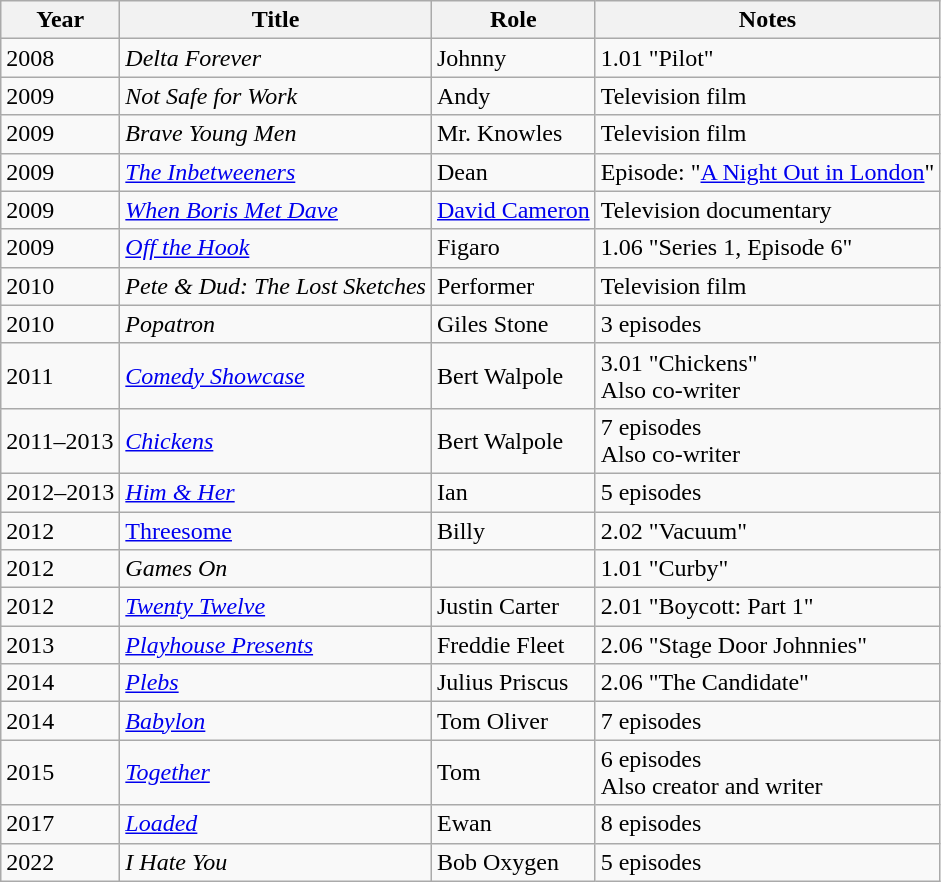<table class="wikitable">
<tr>
<th>Year</th>
<th>Title</th>
<th>Role</th>
<th>Notes</th>
</tr>
<tr>
<td>2008</td>
<td><em>Delta Forever</em></td>
<td>Johnny</td>
<td>1.01 "Pilot"</td>
</tr>
<tr>
<td>2009</td>
<td><em>Not Safe for Work</em></td>
<td>Andy</td>
<td>Television film</td>
</tr>
<tr>
<td>2009</td>
<td><em>Brave Young Men</em></td>
<td>Mr. Knowles</td>
<td>Television film</td>
</tr>
<tr>
<td>2009</td>
<td><em><a href='#'>The Inbetweeners</a></em></td>
<td>Dean</td>
<td>Episode: "<a href='#'>A Night Out in London</a>"</td>
</tr>
<tr>
<td>2009</td>
<td><em><a href='#'>When Boris Met Dave</a></em></td>
<td><a href='#'>David Cameron</a></td>
<td>Television documentary</td>
</tr>
<tr>
<td>2009</td>
<td><em><a href='#'>Off the Hook</a></em></td>
<td>Figaro</td>
<td>1.06 "Series 1, Episode 6"</td>
</tr>
<tr>
<td>2010</td>
<td><em>Pete & Dud: The Lost Sketches</em></td>
<td>Performer</td>
<td>Television film</td>
</tr>
<tr>
<td>2010</td>
<td><em>Popatron</em></td>
<td>Giles Stone</td>
<td>3 episodes</td>
</tr>
<tr>
<td>2011</td>
<td><em><a href='#'>Comedy Showcase</a></em></td>
<td>Bert Walpole</td>
<td>3.01 "Chickens"<br>Also co-writer</td>
</tr>
<tr>
<td>2011–2013</td>
<td><em><a href='#'>Chickens</a></em></td>
<td>Bert Walpole</td>
<td>7 episodes<br>Also co-writer</td>
</tr>
<tr>
<td>2012–2013</td>
<td><em><a href='#'>Him & Her</a></em></td>
<td>Ian</td>
<td>5 episodes</td>
</tr>
<tr>
<td>2012</td>
<td><a href='#'>Threesome</a></td>
<td>Billy</td>
<td>2.02 "Vacuum"</td>
</tr>
<tr>
<td>2012</td>
<td><em>Games On</em></td>
<td></td>
<td>1.01 "Curby"</td>
</tr>
<tr>
<td>2012</td>
<td><em><a href='#'>Twenty Twelve</a></em></td>
<td>Justin Carter</td>
<td>2.01 "Boycott: Part 1"</td>
</tr>
<tr>
<td>2013</td>
<td><em><a href='#'>Playhouse Presents</a></em></td>
<td>Freddie Fleet</td>
<td>2.06 "Stage Door Johnnies"</td>
</tr>
<tr>
<td>2014</td>
<td><em><a href='#'>Plebs</a></em></td>
<td>Julius Priscus</td>
<td>2.06 "The Candidate"</td>
</tr>
<tr>
<td>2014</td>
<td><em><a href='#'>Babylon</a></em></td>
<td>Tom Oliver</td>
<td>7 episodes</td>
</tr>
<tr>
<td>2015</td>
<td><em><a href='#'>Together</a></em></td>
<td>Tom</td>
<td>6 episodes <br>Also creator and writer</td>
</tr>
<tr>
<td>2017</td>
<td><em><a href='#'>Loaded</a></em></td>
<td>Ewan</td>
<td>8 episodes</td>
</tr>
<tr>
<td>2022</td>
<td><em>I Hate You</em></td>
<td>Bob Oxygen</td>
<td>5 episodes</td>
</tr>
</table>
